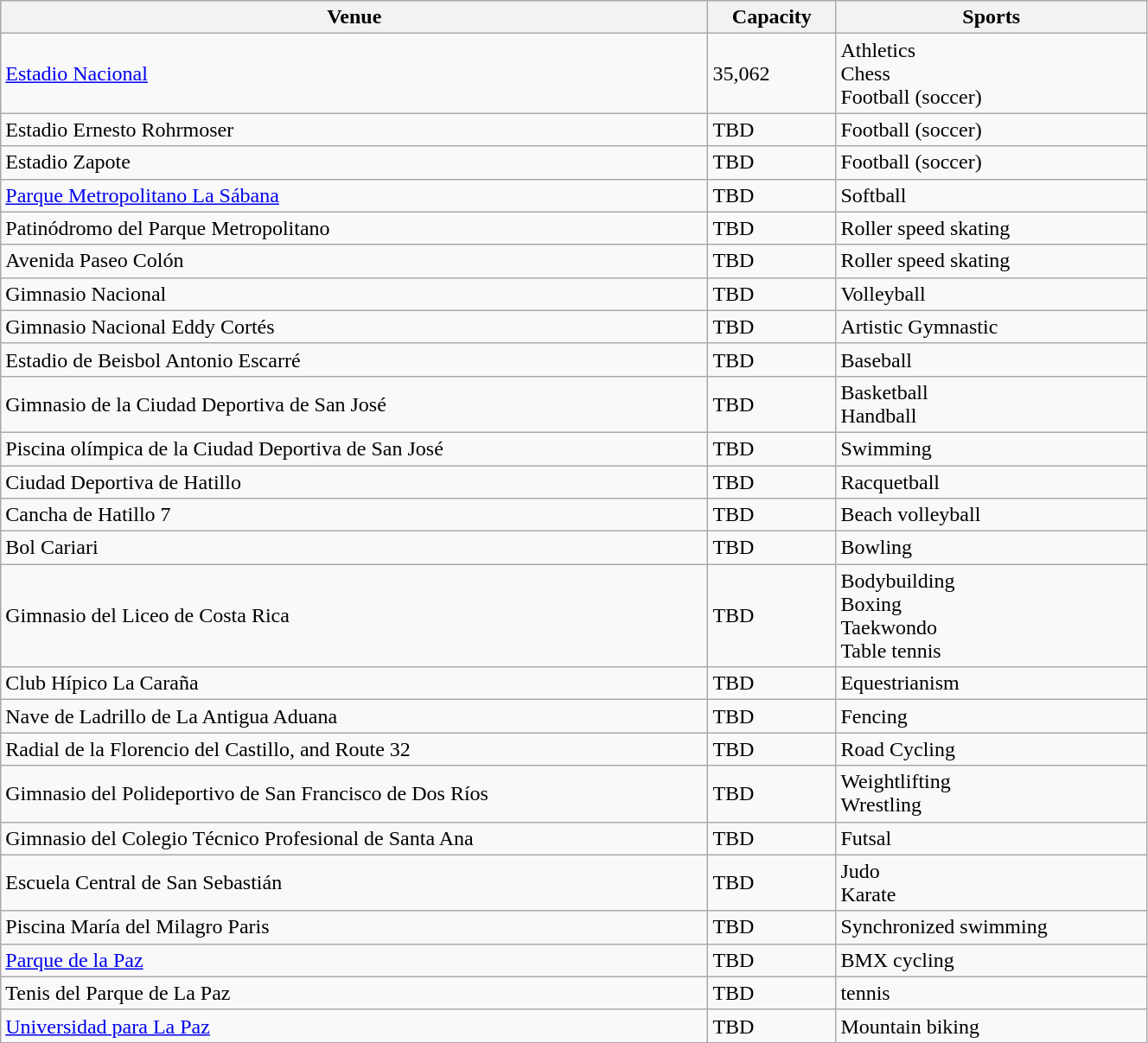<table class="wikitable" style="width:70%;">
<tr>
<th>Venue</th>
<th>Capacity</th>
<th>Sports</th>
</tr>
<tr align=>
<td><a href='#'>Estadio Nacional</a></td>
<td>35,062</td>
<td>Athletics <br> Chess <br> Football (soccer)</td>
</tr>
<tr>
<td>Estadio Ernesto Rohrmoser</td>
<td>TBD</td>
<td>Football (soccer)</td>
</tr>
<tr>
<td>Estadio Zapote</td>
<td>TBD</td>
<td>Football (soccer)</td>
</tr>
<tr>
<td><a href='#'>Parque Metropolitano La Sábana</a></td>
<td>TBD</td>
<td>Softball</td>
</tr>
<tr>
<td>Patinódromo del Parque Metropolitano</td>
<td>TBD</td>
<td>Roller speed skating</td>
</tr>
<tr>
<td>Avenida Paseo Colón</td>
<td>TBD</td>
<td>Roller speed skating</td>
</tr>
<tr>
<td>Gimnasio Nacional</td>
<td>TBD</td>
<td>Volleyball</td>
</tr>
<tr>
<td>Gimnasio Nacional Eddy Cortés</td>
<td>TBD</td>
<td>Artistic Gymnastic</td>
</tr>
<tr>
<td>Estadio de Beisbol Antonio Escarré</td>
<td>TBD</td>
<td>Baseball</td>
</tr>
<tr>
<td>Gimnasio de la Ciudad Deportiva de San José</td>
<td>TBD</td>
<td>Basketball <br> Handball</td>
</tr>
<tr>
<td>Piscina olímpica de la Ciudad Deportiva de San José</td>
<td>TBD</td>
<td>Swimming</td>
</tr>
<tr>
<td>Ciudad Deportiva de Hatillo</td>
<td>TBD</td>
<td>Racquetball</td>
</tr>
<tr>
<td>Cancha de Hatillo 7</td>
<td>TBD</td>
<td>Beach volleyball</td>
</tr>
<tr>
<td>Bol Cariari</td>
<td>TBD</td>
<td>Bowling</td>
</tr>
<tr>
<td>Gimnasio del Liceo de Costa Rica</td>
<td>TBD</td>
<td>Bodybuilding <br> Boxing <br> Taekwondo <br> Table tennis</td>
</tr>
<tr>
<td>Club Hípico La Caraña</td>
<td>TBD</td>
<td>Equestrianism</td>
</tr>
<tr>
<td>Nave de Ladrillo de La Antigua Aduana</td>
<td>TBD</td>
<td>Fencing</td>
</tr>
<tr>
<td>Radial de la Florencio del Castillo, and Route 32</td>
<td>TBD</td>
<td>Road Cycling</td>
</tr>
<tr>
<td>Gimnasio del Polideportivo de San Francisco de Dos Ríos</td>
<td>TBD</td>
<td>Weightlifting <br> Wrestling</td>
</tr>
<tr>
<td>Gimnasio del Colegio Técnico Profesional de Santa Ana</td>
<td>TBD</td>
<td>Futsal</td>
</tr>
<tr>
<td>Escuela Central de San Sebastián</td>
<td>TBD</td>
<td>Judo <br> Karate</td>
</tr>
<tr>
<td>Piscina María del Milagro Paris</td>
<td>TBD</td>
<td>Synchronized swimming</td>
</tr>
<tr>
<td><a href='#'>Parque de la Paz</a></td>
<td>TBD</td>
<td>BMX cycling</td>
</tr>
<tr>
<td>Tenis del Parque de La Paz</td>
<td>TBD</td>
<td>tennis</td>
</tr>
<tr>
<td><a href='#'>Universidad para La Paz</a></td>
<td>TBD</td>
<td>Mountain biking</td>
</tr>
</table>
